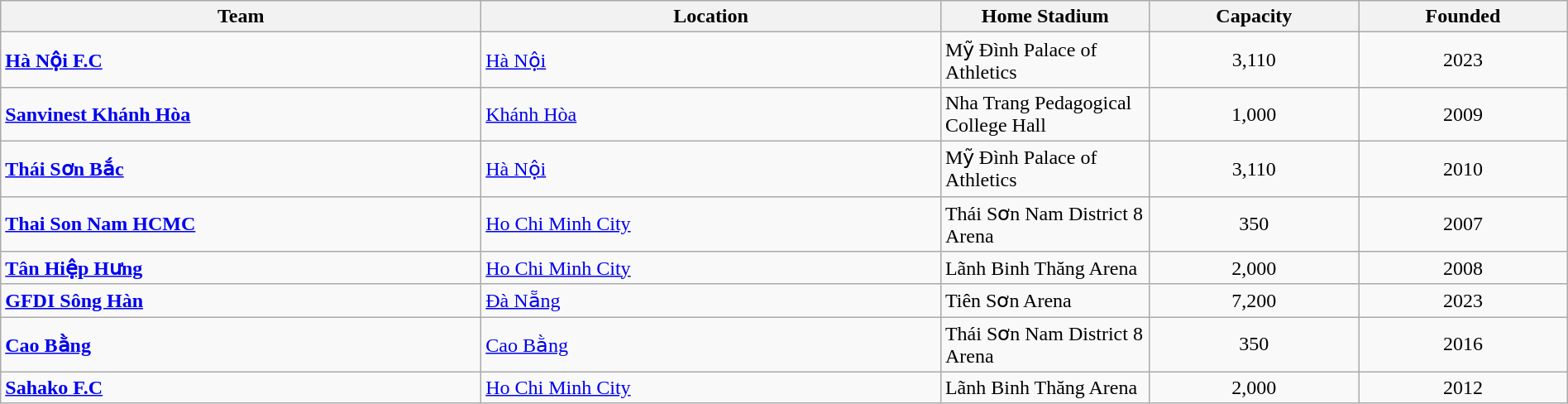<table class="wikitable" style="width:100%; text-align:left">
<tr>
<th style="width:23%">Team</th>
<th style="width:22%">Location</th>
<th style="width:10%">Home Stadium</th>
<th style="width:10%">Capacity</th>
<th style="width:10%">Founded</th>
</tr>
<tr>
<td><strong><a href='#'>Hà Nội F.C</a></strong></td>
<td><a href='#'>Hà Nội</a></td>
<td>Mỹ Đình Palace of Athletics</td>
<td align=center>3,110</td>
<td align=center>2023</td>
</tr>
<tr>
<td><strong><a href='#'>Sanvinest Khánh Hòa</a></strong></td>
<td><a href='#'>Khánh Hòa</a></td>
<td>Nha Trang Pedagogical College Hall</td>
<td align=center>1,000</td>
<td align=center>2009</td>
</tr>
<tr>
<td><strong><a href='#'>Thái Sơn Bắc</a></strong></td>
<td><a href='#'>Hà Nội</a></td>
<td>Mỹ Đình Palace of Athletics</td>
<td align=center>3,110</td>
<td align=center>2010</td>
</tr>
<tr>
<td><strong><a href='#'>Thai Son Nam HCMC</a></strong></td>
<td><a href='#'>Ho Chi Minh City</a></td>
<td>Thái Sơn Nam District 8 Arena</td>
<td align=center>350</td>
<td align=center>2007</td>
</tr>
<tr>
<td><strong><a href='#'>Tân Hiệp Hưng</a></strong></td>
<td><a href='#'>Ho Chi Minh City</a></td>
<td>Lãnh Binh Thăng Arena</td>
<td align=center>2,000</td>
<td align=center>2008</td>
</tr>
<tr>
<td><strong><a href='#'>GFDI Sông Hàn</a></strong></td>
<td><a href='#'>Đà Nẵng</a></td>
<td>Tiên Sơn Arena</td>
<td align=center>7,200</td>
<td align=center>2023</td>
</tr>
<tr>
<td><strong><a href='#'>Cao Bằng</a></strong></td>
<td><a href='#'>Cao Bằng</a></td>
<td>Thái Sơn Nam District 8 Arena</td>
<td align=center>350</td>
<td align=center>2016</td>
</tr>
<tr>
<td><strong><a href='#'>Sahako F.C</a></strong></td>
<td><a href='#'>Ho Chi Minh City</a></td>
<td>Lãnh Binh Thăng Arena</td>
<td align=center>2,000</td>
<td align=center>2012</td>
</tr>
</table>
